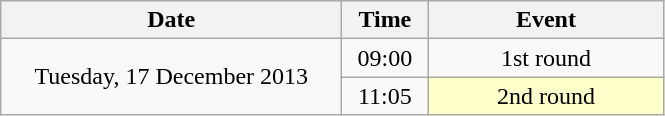<table class = "wikitable" style="text-align:center;">
<tr>
<th width=220>Date</th>
<th width=50>Time</th>
<th width=150>Event</th>
</tr>
<tr>
<td rowspan=2>Tuesday, 17 December 2013</td>
<td>09:00</td>
<td>1st round</td>
</tr>
<tr>
<td>11:05</td>
<td bgcolor=ffffcc>2nd round</td>
</tr>
</table>
